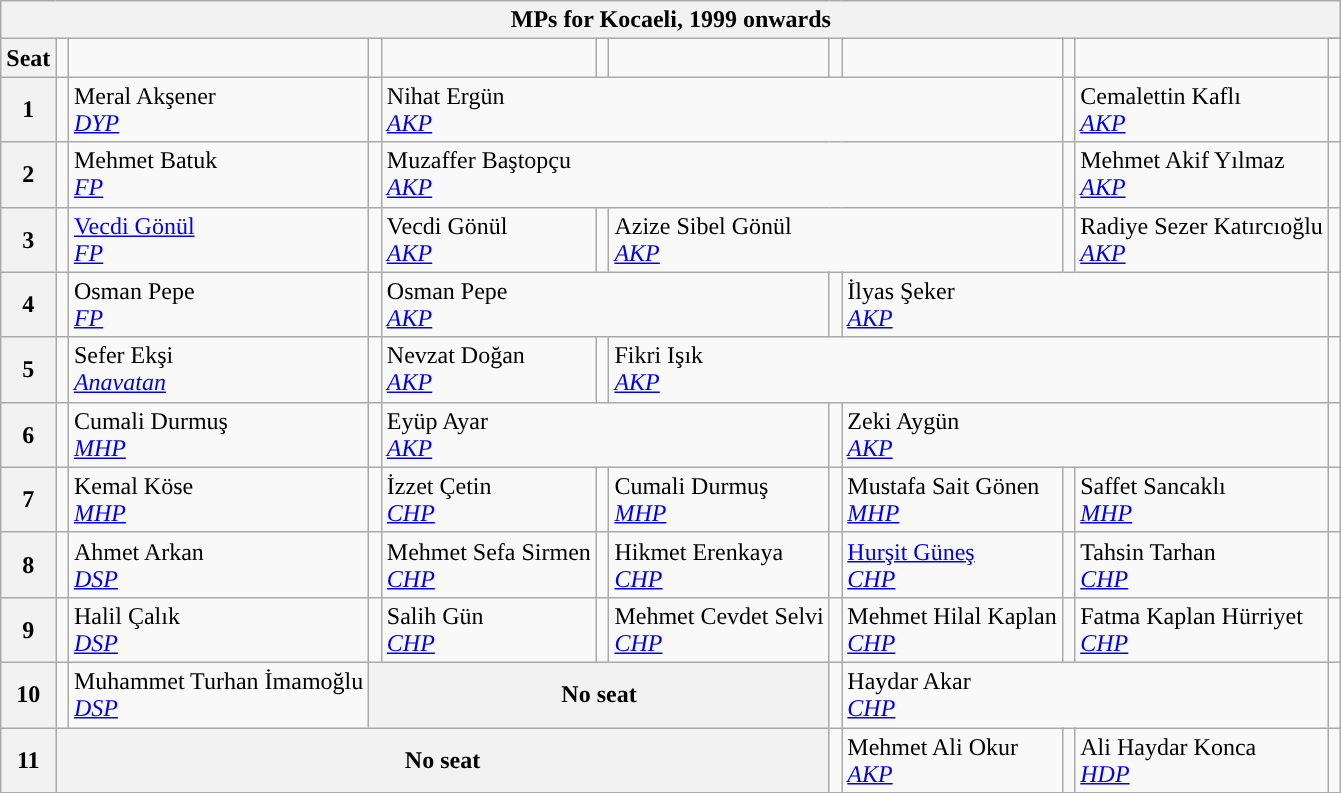<table class="wikitable">
<tr>
<th colspan = 12>MPs for Kocaeli, 1999 onwards</th>
</tr>
<tr>
<th rowspan = 2>Seat</th>
<td rowspan="2" style="width:1px;"></td>
<td rowspan = 2></td>
<td rowspan="2" style="width:1px;"></td>
<td rowspan = 2></td>
<td rowspan="2" style="width:1px;"></td>
<td rowspan = 2></td>
<td rowspan="2" style="width:1px;"></td>
<td rowspan = 2></td>
<td rowspan="2" style="width:1px;"></td>
<td rowspan = 2></td>
</tr>
<tr>
<td></td>
</tr>
<tr>
<th>1</th>
<td width=1px style="background-color: "></td>
<td colspan = 1>Meral Akşener<br><em><a href='#'>DYP</a></em></td>
<td width=1px style="background-color: "></td>
<td colspan = 5>Nihat Ergün<br><em><a href='#'>AKP</a></em></td>
<td width=1px style="background-color: "></td>
<td colspan = 1>Cemalettin Kaflı<br><em><a href='#'>AKP</a></em></td>
<td width=1px style="background-color: "></td>
</tr>
<tr>
<th>2</th>
<td width=1px style="background-color: "></td>
<td colspan = 1>Mehmet Batuk<br><em><a href='#'>FP</a></em></td>
<td width=1px style="background-color: "></td>
<td colspan = 5>Muzaffer Baştopçu<br><em><a href='#'>AKP</a></em></td>
<td width=1px style="background-color: "></td>
<td colspan = 1>Mehmet Akif Yılmaz<br><em><a href='#'>AKP</a></em></td>
<td width=1px style="background-color: "></td>
</tr>
<tr>
<th>3</th>
<td width=1px style="background-color: "></td>
<td colspan = 1><a href='#'>Vecdi Gönül</a><br><em><a href='#'>FP</a></em></td>
<td width=1px style="background-color: "></td>
<td colspan = 1>Vecdi Gönül<br><em><a href='#'>AKP</a></em></td>
<td width=1px style="background-color: "></td>
<td colspan = 3>Azize Sibel Gönül<br><em><a href='#'>AKP</a></em></td>
<td width=1px style="background-color: "></td>
<td colspan = 1>Radiye Sezer Katırcıoğlu<br><em><a href='#'>AKP</a></em></td>
<td width=1px style="background-color: "></td>
</tr>
<tr>
<th>4</th>
<td width=1px style="background-color: "></td>
<td colspan = 1>Osman Pepe<br><em><a href='#'>FP</a></em></td>
<td width=1px style="background-color: "></td>
<td colspan = 3>Osman Pepe<br><em><a href='#'>AKP</a></em></td>
<td width=1px style="background-color: "></td>
<td colspan = 3>İlyas Şeker<br><em><a href='#'>AKP</a></em></td>
<td width=1px style="background-color: "></td>
</tr>
<tr>
<th>5</th>
<td width=1px style="background-color: "></td>
<td colspan = 1>Sefer Ekşi<br><em><a href='#'>Anavatan</a></em></td>
<td width=1px style="background-color: "></td>
<td colspan = 1>Nevzat Doğan<br><em><a href='#'>AKP</a></em></td>
<td width=1px style="background-color: "></td>
<td colspan = 5>Fikri Işık<br><em><a href='#'>AKP</a></em></td>
<td width=1px style="background-color: "></td>
</tr>
<tr>
<th>6</th>
<td width=1px style="background-color: "></td>
<td colspan = 1>Cumali Durmuş<br><em><a href='#'>MHP</a></em></td>
<td width=1px style="background-color: "></td>
<td colspan = 3>Eyüp Ayar<br><em><a href='#'>AKP</a></em></td>
<td width=1px style="background-color: "></td>
<td colspan = 3>Zeki Aygün<br><em><a href='#'>AKP</a></em></td>
<td width=1px style="background-color: "></td>
</tr>
<tr>
<th>7</th>
<td width=1px style="background-color: "></td>
<td colspan = 1>Kemal Köse<br><em><a href='#'>MHP</a></em></td>
<td width=1px style="background-color: "></td>
<td colspan = 1>İzzet Çetin<br><em><a href='#'>CHP</a></em></td>
<td width=1px style="background-color: "></td>
<td colspan = 1>Cumali Durmuş<br><em><a href='#'>MHP</a></em></td>
<td width=1px style="background-color: "></td>
<td colspan = 1>Mustafa Sait Gönen<br><em><a href='#'>MHP</a></em></td>
<td width=1px style="background-color: "></td>
<td colspan = 1>Saffet Sancaklı<br><em><a href='#'>MHP</a></em></td>
<td width=1px style="background-color: "></td>
</tr>
<tr>
<th>8</th>
<td width=1px style="background-color: "></td>
<td colspan = 1>Ahmet Arkan<br><em><a href='#'>DSP</a></em></td>
<td width=1px style="background-color: "></td>
<td colspan = 1>Mehmet Sefa Sirmen<br><em><a href='#'>CHP</a></em></td>
<td width=1px style="background-color: "></td>
<td colspan = 1>Hikmet Erenkaya<br><em><a href='#'>CHP</a></em></td>
<td width=1px style="background-color: "></td>
<td colspan = 1><a href='#'>Hurşit Güneş</a><br><em><a href='#'>CHP</a></em></td>
<td width=1px style="background-color: "></td>
<td colspan = 1>Tahsin Tarhan<br><em><a href='#'>CHP</a></em></td>
<td width=1px style="background-color: "></td>
</tr>
<tr>
<th>9</th>
<td width=1px style="background-color: "></td>
<td colspan = 1>Halil Çalık<br><em><a href='#'>DSP</a></em></td>
<td width=1px style="background-color: "></td>
<td colspan = 1>Salih Gün<br><em><a href='#'>CHP</a></em></td>
<td width=1px style="background-color: "></td>
<td colspan = 1>Mehmet Cevdet Selvi<br><em><a href='#'>CHP</a></em></td>
<td width=1px style="background-color: "></td>
<td colspan = 1>Mehmet Hilal Kaplan <br><em><a href='#'>CHP</a></em></td>
<td width=1px style="background-color: "></td>
<td colspan = 1>Fatma Kaplan Hürriyet<br><em><a href='#'>CHP</a></em></td>
<td width=1px style="background-color: "></td>
</tr>
<tr>
<th>10</th>
<td width=1px style="background-color: "></td>
<td colspan = 1>Muhammet Turhan İmamoğlu<br><em><a href='#'>DSP</a></em></td>
<th colspan = 4>No seat</th>
<td width=1px style="background-color: "></td>
<td colspan = 3>Haydar Akar <br><em><a href='#'>CHP</a></em></td>
<td width=1px style="background-color: "></td>
</tr>
<tr>
<th>11</th>
<th colspan = 6>No seat</th>
<td width=1px style="background-color: "></td>
<td colspan = 1>Mehmet Ali Okur<br><em><a href='#'>AKP</a></em></td>
<td width=1px style="background-color: "></td>
<td colspan = 1>Ali Haydar Konca<br><em><a href='#'>HDP</a></em></td>
<td width=1px style="background-color: "></td>
</tr>
</table>
